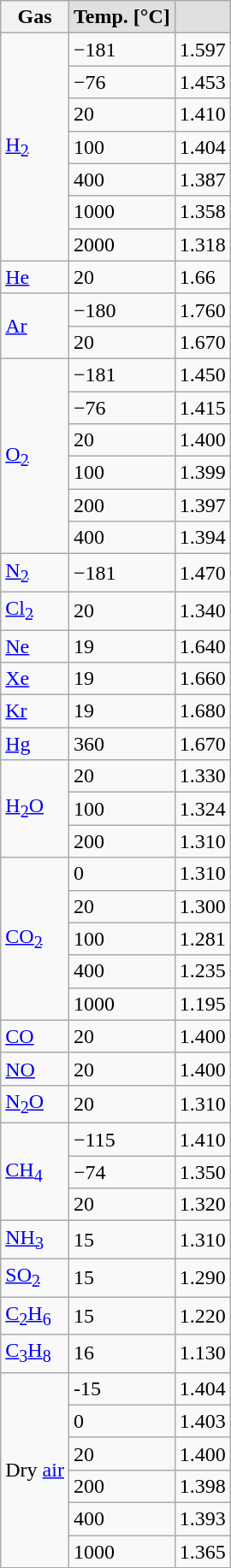<table class="wikitable sortable mw-collapsible floatright">
<tr>
<th>Gas</th>
<th style="background:#e0e0e0; text-align:center;">Temp. [°C]</th>
<th style="background:#e0e0e0; text-align:center;"></th>
</tr>
<tr>
<td rowspan="7"><a href='#'>H<sub>2</sub></a></td>
<td>−181</td>
<td>1.597</td>
</tr>
<tr>
<td>−76</td>
<td>1.453</td>
</tr>
<tr>
<td>20</td>
<td>1.410</td>
</tr>
<tr>
<td>100</td>
<td>1.404</td>
</tr>
<tr>
<td>400</td>
<td>1.387</td>
</tr>
<tr>
<td>1000</td>
<td>1.358</td>
</tr>
<tr>
<td>2000</td>
<td>1.318</td>
</tr>
<tr>
<td><a href='#'>He</a></td>
<td>20</td>
<td>1.66</td>
</tr>
<tr>
<td rowspan="2"><a href='#'>Ar</a></td>
<td>−180</td>
<td>1.760</td>
</tr>
<tr>
<td>20</td>
<td>1.670</td>
</tr>
<tr>
<td rowspan="6"><a href='#'>O<sub>2</sub></a></td>
<td>−181</td>
<td>1.450</td>
</tr>
<tr>
<td>−76</td>
<td>1.415</td>
</tr>
<tr>
<td>20</td>
<td>1.400</td>
</tr>
<tr>
<td>100</td>
<td>1.399</td>
</tr>
<tr>
<td>200</td>
<td>1.397</td>
</tr>
<tr>
<td>400</td>
<td>1.394</td>
</tr>
<tr>
<td><a href='#'>N<sub>2</sub></a></td>
<td>−181</td>
<td>1.470</td>
</tr>
<tr>
<td><a href='#'>Cl<sub>2</sub></a></td>
<td>20</td>
<td>1.340</td>
</tr>
<tr>
<td><a href='#'>Ne</a></td>
<td>19</td>
<td>1.640</td>
</tr>
<tr>
<td><a href='#'>Xe</a></td>
<td>19</td>
<td>1.660</td>
</tr>
<tr>
<td><a href='#'>Kr</a></td>
<td>19</td>
<td>1.680</td>
</tr>
<tr>
<td><a href='#'>Hg</a></td>
<td>360</td>
<td>1.670</td>
</tr>
<tr>
<td rowspan="3"><a href='#'>H<sub>2</sub>O</a></td>
<td>20</td>
<td>1.330</td>
</tr>
<tr>
<td>100</td>
<td>1.324</td>
</tr>
<tr>
<td>200</td>
<td>1.310</td>
</tr>
<tr>
<td rowspan="5"><a href='#'>CO<sub>2</sub></a></td>
<td>0</td>
<td>1.310</td>
</tr>
<tr>
<td>20</td>
<td>1.300</td>
</tr>
<tr>
<td>100</td>
<td>1.281</td>
</tr>
<tr>
<td>400</td>
<td>1.235</td>
</tr>
<tr>
<td>1000</td>
<td>1.195</td>
</tr>
<tr>
<td><a href='#'>CO</a></td>
<td>20</td>
<td>1.400</td>
</tr>
<tr>
<td><a href='#'>NO</a></td>
<td>20</td>
<td>1.400</td>
</tr>
<tr>
<td><a href='#'>N<sub>2</sub>O</a></td>
<td>20</td>
<td>1.310</td>
</tr>
<tr>
<td rowspan="3"><a href='#'>CH<sub>4</sub></a></td>
<td>−115</td>
<td>1.410</td>
</tr>
<tr>
<td>−74</td>
<td>1.350</td>
</tr>
<tr>
<td>20</td>
<td>1.320</td>
</tr>
<tr>
<td><a href='#'>NH<sub>3</sub></a></td>
<td>15</td>
<td>1.310</td>
</tr>
<tr>
<td><a href='#'>SO<sub>2</sub></a></td>
<td>15</td>
<td>1.290</td>
</tr>
<tr>
<td><a href='#'>C<sub>2</sub>H<sub>6</sub></a></td>
<td>15</td>
<td>1.220</td>
</tr>
<tr>
<td><a href='#'>C<sub>3</sub>H<sub>8</sub></a></td>
<td>16</td>
<td>1.130</td>
</tr>
<tr>
<td rowspan="6">Dry <a href='#'>air</a></td>
<td>-15</td>
<td>1.404</td>
</tr>
<tr>
<td>0</td>
<td>1.403</td>
</tr>
<tr>
<td>20</td>
<td>1.400</td>
</tr>
<tr>
<td>200</td>
<td>1.398</td>
</tr>
<tr>
<td>400</td>
<td>1.393</td>
</tr>
<tr>
<td>1000</td>
<td>1.365</td>
</tr>
</table>
